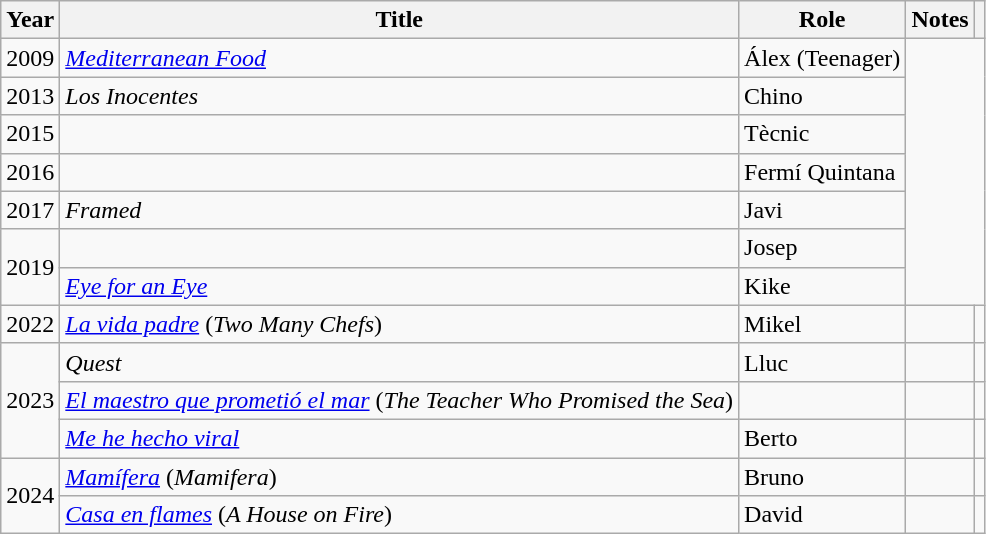<table class="wikitable sortable">
<tr>
<th>Year</th>
<th>Title</th>
<th>Role</th>
<th class="unsortable">Notes</th>
<th class="unsortable"></th>
</tr>
<tr>
<td>2009</td>
<td><em><a href='#'>Mediterranean Food</a></em></td>
<td>Álex (Teenager)</td>
</tr>
<tr>
<td>2013</td>
<td><em>Los Inocentes</em></td>
<td>Chino</td>
</tr>
<tr>
<td>2015</td>
<td><em></em></td>
<td>Tècnic</td>
</tr>
<tr>
<td>2016</td>
<td><em></em></td>
<td>Fermí Quintana</td>
</tr>
<tr>
<td>2017</td>
<td><em>Framed</em></td>
<td>Javi</td>
</tr>
<tr>
<td rowspan="2">2019</td>
<td><em></em></td>
<td>Josep</td>
</tr>
<tr>
<td><em><a href='#'>Eye for an Eye</a></em></td>
<td>Kike</td>
</tr>
<tr>
<td rowspan = "1">2022</td>
<td><em><a href='#'>La vida padre</a></em> (<em>Two Many Chefs</em>)</td>
<td>Mikel</td>
<td></td>
<td align = "center"></td>
</tr>
<tr>
<td rowspan = "3">2023</td>
<td><em>Quest</em></td>
<td>Lluc</td>
<td></td>
<td></td>
</tr>
<tr>
<td><em><a href='#'>El maestro que prometió el mar</a></em> (<em>The Teacher Who Promised the Sea</em>)</td>
<td></td>
<td></td>
<td align = "center"></td>
</tr>
<tr>
<td><em><a href='#'>Me he hecho viral</a></em></td>
<td>Berto</td>
<td></td>
<td align = "center"></td>
</tr>
<tr>
<td rowspan = "2">2024</td>
<td><em><a href='#'>Mamífera</a></em> (<em>Mamifera</em>)</td>
<td>Bruno</td>
<td></td>
<td></td>
</tr>
<tr>
<td><em><a href='#'>Casa en flames</a></em> (<em>A House on Fire</em>)</td>
<td>David</td>
<td></td>
<td></td>
</tr>
</table>
